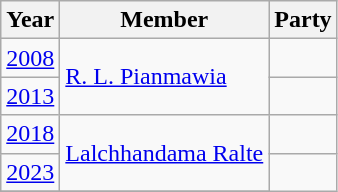<table class="wikitable sortable">
<tr>
<th>Year</th>
<th>Member</th>
<th colspan=2>Party</th>
</tr>
<tr>
<td><a href='#'>2008</a></td>
<td rowspan=2><a href='#'>R. L. Pianmawia</a></td>
<td></td>
</tr>
<tr>
<td><a href='#'>2013</a></td>
</tr>
<tr>
<td><a href='#'>2018</a></td>
<td rowspan=2><a href='#'>Lalchhandama Ralte</a></td>
<td></td>
</tr>
<tr>
<td><a href='#'>2023</a></td>
</tr>
<tr>
</tr>
</table>
